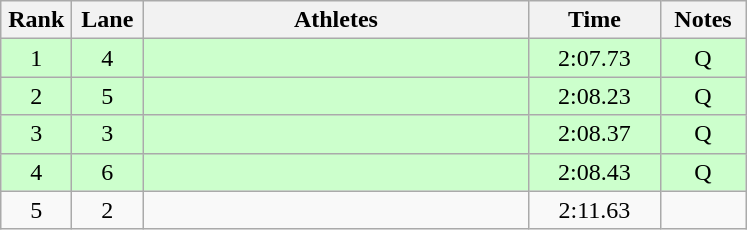<table class="wikitable sortable" style="text-align:center;">
<tr>
<th width=40>Rank</th>
<th width=40>Lane</th>
<th width=250>Athletes</th>
<th width=80>Time</th>
<th width=50>Notes</th>
</tr>
<tr bgcolor=ccffcc>
<td>1</td>
<td>4</td>
<td align=left></td>
<td>2:07.73</td>
<td>Q</td>
</tr>
<tr bgcolor=ccffcc>
<td>2</td>
<td>5</td>
<td align=left></td>
<td>2:08.23</td>
<td>Q</td>
</tr>
<tr bgcolor=ccffcc>
<td>3</td>
<td>3</td>
<td align=left></td>
<td>2:08.37</td>
<td>Q</td>
</tr>
<tr bgcolor=ccffcc>
<td>4</td>
<td>6</td>
<td align=left></td>
<td>2:08.43</td>
<td>Q</td>
</tr>
<tr>
<td>5</td>
<td>2</td>
<td align=left></td>
<td>2:11.63</td>
<td></td>
</tr>
</table>
